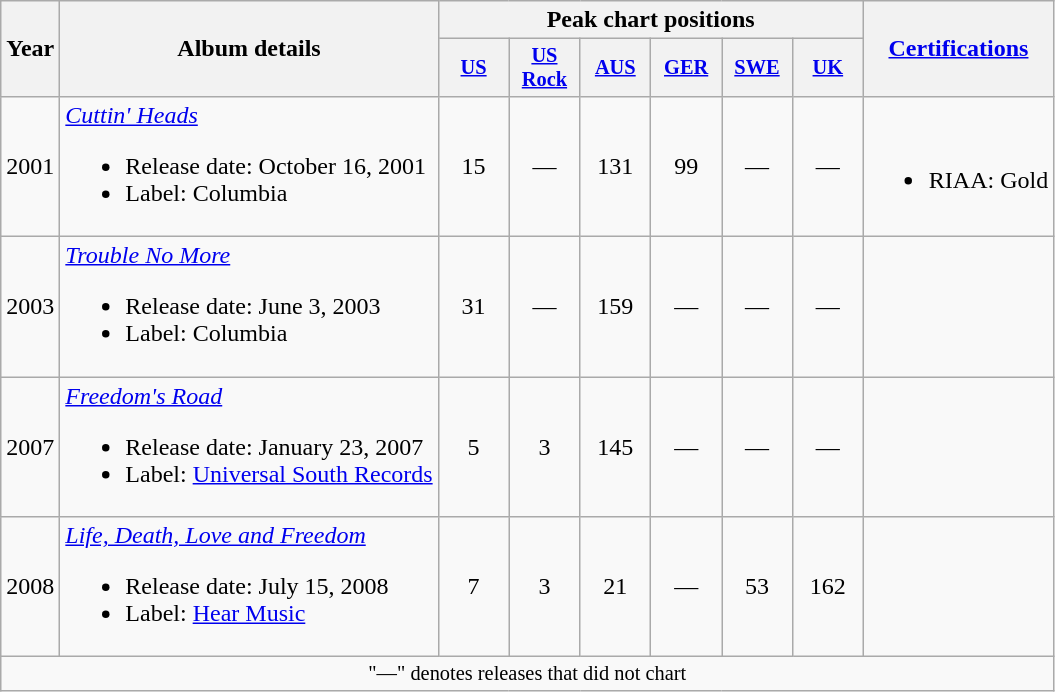<table class="wikitable" style="text-align:center">
<tr>
<th rowspan="2">Year</th>
<th rowspan="2">Album details</th>
<th colspan="6">Peak chart positions</th>
<th rowspan="2"><a href='#'>Certifications</a></th>
</tr>
<tr>
<th style="width:3em;font-size:85%"><a href='#'>US</a><br></th>
<th style="width:3em;font-size:85%"><a href='#'>US Rock</a><br></th>
<th style="width:3em;font-size:85%"><a href='#'>AUS</a><br></th>
<th style="width:3em;font-size:85%"><a href='#'>GER</a><br></th>
<th style="width:3em;font-size:85%"><a href='#'>SWE</a><br></th>
<th style="width:3em;font-size:85%"><a href='#'>UK</a><br></th>
</tr>
<tr>
<td>2001</td>
<td align="left"><em><a href='#'>Cuttin' Heads</a></em><br><ul><li>Release date: October 16, 2001</li><li>Label: Columbia</li></ul></td>
<td>15</td>
<td>—</td>
<td>131</td>
<td>99</td>
<td>—</td>
<td>—</td>
<td><br><ul><li>RIAA: Gold</li></ul></td>
</tr>
<tr>
<td>2003</td>
<td align="left"><em><a href='#'>Trouble No More</a></em><br><ul><li>Release date: June 3, 2003</li><li>Label: Columbia</li></ul></td>
<td>31</td>
<td>—</td>
<td>159</td>
<td>—</td>
<td>—</td>
<td>—</td>
<td></td>
</tr>
<tr>
<td>2007</td>
<td align="left"><em><a href='#'>Freedom's Road</a></em><br><ul><li>Release date: January 23, 2007</li><li>Label: <a href='#'>Universal South Records</a></li></ul></td>
<td>5</td>
<td>3</td>
<td>145</td>
<td>—</td>
<td>—</td>
<td>—</td>
<td></td>
</tr>
<tr>
<td>2008</td>
<td align="left"><em><a href='#'>Life, Death, Love and Freedom</a></em><br><ul><li>Release date: July 15, 2008</li><li>Label: <a href='#'>Hear Music</a></li></ul></td>
<td>7</td>
<td>3</td>
<td>21</td>
<td>—</td>
<td>53</td>
<td>162</td>
<td></td>
</tr>
<tr>
<td colspan="9" style="font-size:85%">"—" denotes releases that did not chart</td>
</tr>
</table>
